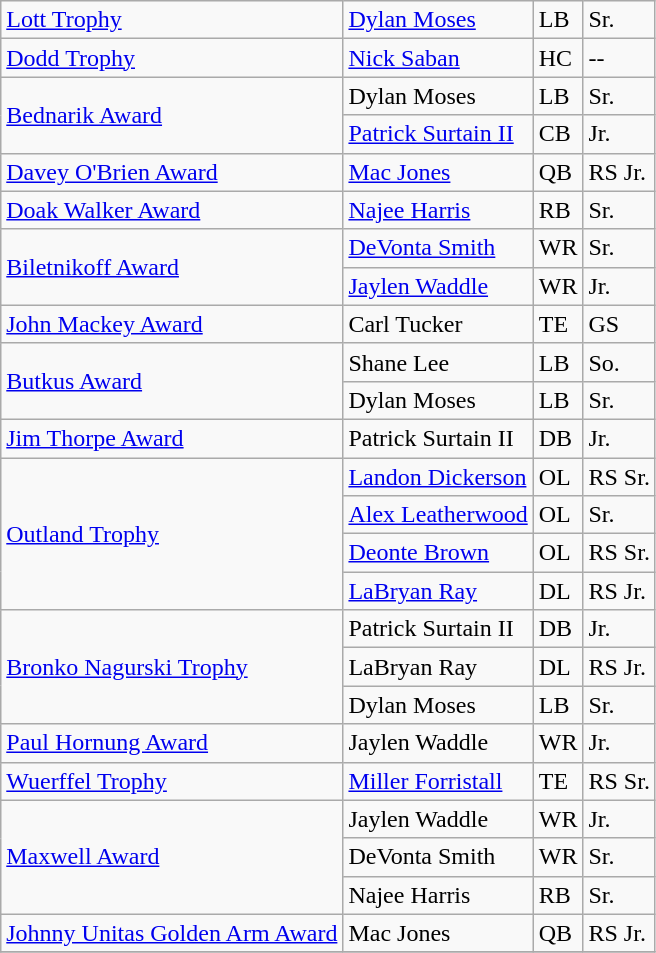<table class="wikitable">
<tr>
<td><a href='#'>Lott Trophy</a></td>
<td><a href='#'>Dylan Moses</a></td>
<td>LB</td>
<td>Sr.</td>
</tr>
<tr>
<td><a href='#'>Dodd Trophy</a></td>
<td><a href='#'>Nick Saban</a></td>
<td>HC</td>
<td>--</td>
</tr>
<tr>
<td rowspan=2><a href='#'>Bednarik Award</a></td>
<td>Dylan Moses</td>
<td>LB</td>
<td>Sr.</td>
</tr>
<tr>
<td><a href='#'>Patrick Surtain II</a></td>
<td>CB</td>
<td>Jr.</td>
</tr>
<tr>
<td><a href='#'>Davey O'Brien Award</a></td>
<td><a href='#'>Mac Jones</a></td>
<td>QB</td>
<td>RS Jr.</td>
</tr>
<tr>
<td><a href='#'>Doak Walker Award</a></td>
<td><a href='#'>Najee Harris</a></td>
<td>RB</td>
<td>Sr.</td>
</tr>
<tr>
<td rowspan=2><a href='#'>Biletnikoff Award</a></td>
<td><a href='#'>DeVonta Smith</a></td>
<td>WR</td>
<td>Sr.</td>
</tr>
<tr>
<td><a href='#'>Jaylen Waddle</a></td>
<td>WR</td>
<td>Jr.</td>
</tr>
<tr>
<td><a href='#'>John Mackey Award</a></td>
<td>Carl Tucker</td>
<td>TE</td>
<td>GS</td>
</tr>
<tr>
<td rowspan=2><a href='#'>Butkus Award</a></td>
<td>Shane Lee</td>
<td>LB</td>
<td>So.</td>
</tr>
<tr>
<td>Dylan Moses</td>
<td>LB</td>
<td>Sr.</td>
</tr>
<tr>
<td><a href='#'>Jim Thorpe Award</a></td>
<td>Patrick Surtain II</td>
<td>DB</td>
<td>Jr.</td>
</tr>
<tr>
<td rowspan=4><a href='#'>Outland Trophy</a></td>
<td><a href='#'>Landon Dickerson</a></td>
<td>OL</td>
<td>RS Sr.</td>
</tr>
<tr>
<td><a href='#'>Alex Leatherwood</a></td>
<td>OL</td>
<td>Sr.</td>
</tr>
<tr>
<td><a href='#'>Deonte Brown</a></td>
<td>OL</td>
<td>RS Sr.</td>
</tr>
<tr>
<td><a href='#'>LaBryan Ray</a></td>
<td>DL</td>
<td>RS Jr.</td>
</tr>
<tr>
<td rowspan=3><a href='#'>Bronko Nagurski Trophy</a></td>
<td>Patrick Surtain II</td>
<td>DB</td>
<td>Jr.</td>
</tr>
<tr>
<td>LaBryan Ray</td>
<td>DL</td>
<td>RS Jr.</td>
</tr>
<tr>
<td>Dylan Moses</td>
<td>LB</td>
<td>Sr.</td>
</tr>
<tr>
<td><a href='#'>Paul Hornung Award</a></td>
<td>Jaylen Waddle</td>
<td>WR</td>
<td>Jr.</td>
</tr>
<tr>
<td><a href='#'>Wuerffel Trophy</a></td>
<td><a href='#'>Miller Forristall</a></td>
<td>TE</td>
<td>RS Sr.</td>
</tr>
<tr>
<td rowspan=3><a href='#'>Maxwell Award</a></td>
<td>Jaylen Waddle</td>
<td>WR</td>
<td>Jr.</td>
</tr>
<tr>
<td>DeVonta Smith</td>
<td>WR</td>
<td>Sr.</td>
</tr>
<tr>
<td>Najee Harris</td>
<td>RB</td>
<td>Sr.</td>
</tr>
<tr>
<td><a href='#'>Johnny Unitas Golden Arm Award</a></td>
<td>Mac Jones</td>
<td>QB</td>
<td>RS Jr.</td>
</tr>
<tr>
</tr>
</table>
